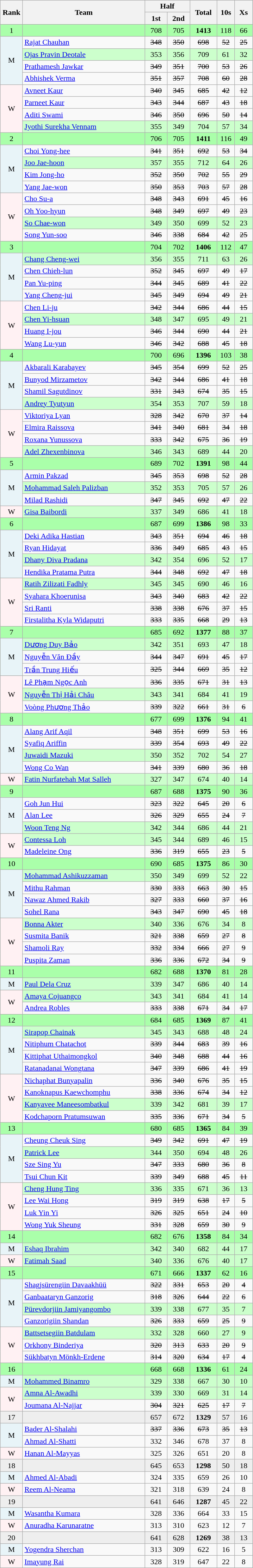<table class="wikitable" style="text-align:center">
<tr>
<th rowspan=2 width=40>Rank</th>
<th rowspan=2 width=250>Team</th>
<th colspan=2>Half</th>
<th rowspan=2 width=50>Total</th>
<th rowspan=2 width=30>10s</th>
<th rowspan=2 width=30>Xs</th>
</tr>
<tr>
<th width=40>1st</th>
<th width=40>2nd</th>
</tr>
<tr bgcolor=aaffaa>
<td>1</td>
<td align=left></td>
<td>708</td>
<td>705</td>
<td><strong>1413</strong></td>
<td>118</td>
<td>66</td>
</tr>
<tr>
<td rowspan=4 bgcolor=#e8f4f8>M</td>
<td align=left><a href='#'>Rajat Chauhan</a></td>
<td><s>348</s></td>
<td><s>350</s></td>
<td><s>698</s></td>
<td><s>52</s></td>
<td><s>25</s></td>
</tr>
<tr bgcolor=ccffcc>
<td align=left><a href='#'>Ojas Pravin Deotale</a></td>
<td>353</td>
<td>356</td>
<td>709</td>
<td>61</td>
<td>32</td>
</tr>
<tr>
<td align=left><a href='#'>Prathamesh Jawkar</a></td>
<td><s>349</s></td>
<td><s>351</s></td>
<td><s>700</s></td>
<td><s>53</s></td>
<td><s>26</s></td>
</tr>
<tr>
<td align=left><a href='#'>Abhishek Verma</a></td>
<td><s>351</s></td>
<td><s>357</s></td>
<td><s>708</s></td>
<td><s>60</s></td>
<td><s>28</s></td>
</tr>
<tr>
<td rowspan=4 bgcolor=#fff1f3>W</td>
<td align=left><a href='#'>Avneet Kaur</a></td>
<td><s>340</s></td>
<td><s>345</s></td>
<td><s>685</s></td>
<td><s>42</s></td>
<td><s>12</s></td>
</tr>
<tr>
<td align=left><a href='#'>Parneet Kaur</a></td>
<td><s>343</s></td>
<td><s>344</s></td>
<td><s>687</s></td>
<td><s>43</s></td>
<td><s>18</s></td>
</tr>
<tr>
<td align=left><a href='#'>Aditi Swami</a></td>
<td><s>346</s></td>
<td><s>350</s></td>
<td><s>696</s></td>
<td><s>50</s></td>
<td><s>14</s></td>
</tr>
<tr bgcolor=ccffcc>
<td align=left><a href='#'>Jyothi Surekha Vennam</a></td>
<td>355</td>
<td>349</td>
<td>704</td>
<td>57</td>
<td>34</td>
</tr>
<tr bgcolor=aaffaa>
<td>2</td>
<td align=left></td>
<td>706</td>
<td>705</td>
<td><strong>1411</strong></td>
<td>116</td>
<td>49</td>
</tr>
<tr>
<td rowspan=4 bgcolor=#e8f4f8>M</td>
<td align=left><a href='#'>Choi Yong-hee</a></td>
<td><s>341</s></td>
<td><s>351</s></td>
<td><s>692</s></td>
<td><s>53</s></td>
<td><s>34</s></td>
</tr>
<tr bgcolor=ccffcc>
<td align=left><a href='#'>Joo Jae-hoon</a></td>
<td>357</td>
<td>355</td>
<td>712</td>
<td>64</td>
<td>26</td>
</tr>
<tr>
<td align=left><a href='#'>Kim Jong-ho</a></td>
<td><s>352</s></td>
<td><s>350</s></td>
<td><s>702</s></td>
<td><s>55</s></td>
<td><s>29</s></td>
</tr>
<tr>
<td align=left><a href='#'>Yang Jae-won</a></td>
<td><s>350</s></td>
<td><s>353</s></td>
<td><s>703</s></td>
<td><s>57</s></td>
<td><s>28</s></td>
</tr>
<tr>
<td rowspan=4 bgcolor=#fff1f3>W</td>
<td align=left><a href='#'>Cho Su-a</a></td>
<td><s>348</s></td>
<td><s>343</s></td>
<td><s>691</s></td>
<td><s>45</s></td>
<td><s>16</s></td>
</tr>
<tr>
<td align=left><a href='#'>Oh Yoo-hyun</a></td>
<td><s>348</s></td>
<td><s>349</s></td>
<td><s>697</s></td>
<td><s>49</s></td>
<td><s>23</s></td>
</tr>
<tr bgcolor=ccffcc>
<td align=left><a href='#'>So Chae-won</a></td>
<td>349</td>
<td>350</td>
<td>699</td>
<td>52</td>
<td>23</td>
</tr>
<tr>
<td align=left><a href='#'>Song Yun-soo</a></td>
<td><s>346</s></td>
<td><s>338</s></td>
<td><s>684</s></td>
<td><s>42</s></td>
<td><s>25</s></td>
</tr>
<tr bgcolor=aaffaa>
<td>3</td>
<td align=left></td>
<td>704</td>
<td>702</td>
<td><strong>1406</strong></td>
<td>112</td>
<td>47</td>
</tr>
<tr bgcolor=ccffcc>
<td rowspan=4 bgcolor=#e8f4f8>M</td>
<td align=left><a href='#'>Chang Cheng-wei</a></td>
<td>356</td>
<td>355</td>
<td>711</td>
<td>63</td>
<td>26</td>
</tr>
<tr>
<td align=left><a href='#'>Chen Chieh-lun</a></td>
<td><s>352</s></td>
<td><s>345</s></td>
<td><s>697</s></td>
<td><s>49</s></td>
<td><s>17</s></td>
</tr>
<tr>
<td align=left><a href='#'>Pan Yu-ping</a></td>
<td><s>344</s></td>
<td><s>345</s></td>
<td><s>689</s></td>
<td><s>41</s></td>
<td><s>22</s></td>
</tr>
<tr>
<td align=left><a href='#'>Yang Cheng-jui</a></td>
<td><s>345</s></td>
<td><s>349</s></td>
<td><s>694</s></td>
<td><s>49</s></td>
<td><s>21</s></td>
</tr>
<tr>
<td rowspan=4 bgcolor=#fff1f3>W</td>
<td align=left><a href='#'>Chen Li-ju</a></td>
<td><s>342</s></td>
<td><s>344</s></td>
<td><s>686</s></td>
<td><s>44</s></td>
<td><s>15</s></td>
</tr>
<tr bgcolor=ccffcc>
<td align=left><a href='#'>Chen Yi-hsuan</a></td>
<td>348</td>
<td>347</td>
<td>695</td>
<td>49</td>
<td>21</td>
</tr>
<tr>
<td align=left><a href='#'>Huang I-jou</a></td>
<td><s>346</s></td>
<td><s>344</s></td>
<td><s>690</s></td>
<td><s>44</s></td>
<td><s>21</s></td>
</tr>
<tr>
<td align=left><a href='#'>Wang Lu-yun</a></td>
<td><s>346</s></td>
<td><s>342</s></td>
<td><s>688</s></td>
<td><s>45</s></td>
<td><s>18</s></td>
</tr>
<tr bgcolor=aaffaa>
<td>4</td>
<td align=left></td>
<td>700</td>
<td>696</td>
<td><strong>1396</strong></td>
<td>103</td>
<td>38</td>
</tr>
<tr>
<td rowspan=4 bgcolor=#e8f4f8>M</td>
<td align=left><a href='#'>Akbarali Karabayev</a></td>
<td><s>345</s></td>
<td><s>354</s></td>
<td><s>699</s></td>
<td><s>52</s></td>
<td><s>25</s></td>
</tr>
<tr>
<td align=left><a href='#'>Bunyod Mirzametov</a></td>
<td><s>342</s></td>
<td><s>344</s></td>
<td><s>686</s></td>
<td><s>41</s></td>
<td><s>18</s></td>
</tr>
<tr>
<td align=left><a href='#'>Shamil Sagutdinov</a></td>
<td><s>331</s></td>
<td><s>343</s></td>
<td><s>674</s></td>
<td><s>35</s></td>
<td><s>15</s></td>
</tr>
<tr bgcolor=ccffcc>
<td align=left><a href='#'>Andrey Tyutyun</a></td>
<td>354</td>
<td>353</td>
<td>707</td>
<td>59</td>
<td>18</td>
</tr>
<tr>
<td rowspan=4 bgcolor=#fff1f3>W</td>
<td align=left><a href='#'>Viktoriya Lyan</a></td>
<td><s>328</s></td>
<td><s>342</s></td>
<td><s>670</s></td>
<td><s>37</s></td>
<td><s>14</s></td>
</tr>
<tr>
<td align=left><a href='#'>Elmira Raissova</a></td>
<td><s>341</s></td>
<td><s>340</s></td>
<td><s>681</s></td>
<td><s>34</s></td>
<td><s>18</s></td>
</tr>
<tr>
<td align=left><a href='#'>Roxana Yunussova</a></td>
<td><s>333</s></td>
<td><s>342</s></td>
<td><s>675</s></td>
<td><s>36</s></td>
<td><s>19</s></td>
</tr>
<tr bgcolor=ccffcc>
<td align=left><a href='#'>Adel Zhexenbinova</a></td>
<td>346</td>
<td>343</td>
<td>689</td>
<td>44</td>
<td>20</td>
</tr>
<tr bgcolor=aaffaa>
<td>5</td>
<td align=left></td>
<td>689</td>
<td>702</td>
<td><strong>1391</strong></td>
<td>98</td>
<td>44</td>
</tr>
<tr>
<td rowspan=3 bgcolor=#e8f4f8>M</td>
<td align=left><a href='#'>Armin Pakzad</a></td>
<td><s>345</s></td>
<td><s>353</s></td>
<td><s>698</s></td>
<td><s>52</s></td>
<td><s>28</s></td>
</tr>
<tr bgcolor=ccffcc>
<td align=left><a href='#'>Mohammad Saleh Palizban</a></td>
<td>352</td>
<td>353</td>
<td>705</td>
<td>57</td>
<td>26</td>
</tr>
<tr>
<td align=left><a href='#'>Milad Rashidi</a></td>
<td><s>347</s></td>
<td><s>345</s></td>
<td><s>692</s></td>
<td><s>47</s></td>
<td><s>22</s></td>
</tr>
<tr bgcolor="#CCFFCC">
<td bgcolor=#fff1f3>W</td>
<td align=left><a href='#'>Gisa Baibordi</a></td>
<td>337</td>
<td>349</td>
<td>686</td>
<td>41</td>
<td>18</td>
</tr>
<tr bgcolor=aaffaa>
<td>6</td>
<td align=left></td>
<td>687</td>
<td>699</td>
<td><strong>1386</strong></td>
<td>98</td>
<td>33</td>
</tr>
<tr>
<td rowspan=4 bgcolor=#e8f4f8>M</td>
<td align=left><a href='#'>Deki Adika Hastian</a></td>
<td><s>343</s></td>
<td><s>351</s></td>
<td><s>694</s></td>
<td><s>46</s></td>
<td><s>18</s></td>
</tr>
<tr>
<td align=left><a href='#'>Ryan Hidayat</a></td>
<td><s>336</s></td>
<td><s>349</s></td>
<td><s>685</s></td>
<td><s>43</s></td>
<td><s>15</s></td>
</tr>
<tr bgcolor=ccffcc>
<td align=left><a href='#'>Dhany Diva Pradana</a></td>
<td>342</td>
<td>354</td>
<td>696</td>
<td>52</td>
<td>17</td>
</tr>
<tr>
<td align=left><a href='#'>Hendika Pratama Putra</a></td>
<td><s>344</s></td>
<td><s>348</s></td>
<td><s>692</s></td>
<td><s>47</s></td>
<td><s>18</s></td>
</tr>
<tr bgcolor=ccffcc>
<td rowspan=4 bgcolor=#fff1f3>W</td>
<td align=left><a href='#'>Ratih Zilizati Fadhly</a></td>
<td>345</td>
<td>345</td>
<td>690</td>
<td>46</td>
<td>16</td>
</tr>
<tr>
<td align=left><a href='#'>Syahara Khoerunisa</a></td>
<td><s>343</s></td>
<td><s>340</s></td>
<td><s>683</s></td>
<td><s>42</s></td>
<td><s>22</s></td>
</tr>
<tr>
<td align=left><a href='#'>Sri Ranti</a></td>
<td><s>338</s></td>
<td><s>338</s></td>
<td><s>676</s></td>
<td><s>37</s></td>
<td><s>15</s></td>
</tr>
<tr>
<td align=left><a href='#'>Firstalitha Kyla Widaputri</a></td>
<td><s>333</s></td>
<td><s>335</s></td>
<td><s>668</s></td>
<td><s>29</s></td>
<td><s>13</s></td>
</tr>
<tr bgcolor=aaffaa>
<td>7</td>
<td align=left></td>
<td>685</td>
<td>692</td>
<td><strong>1377</strong></td>
<td>88</td>
<td>37</td>
</tr>
<tr bgcolor=ccffcc>
<td rowspan=3 bgcolor=#e8f4f8>M</td>
<td align=left><a href='#'>Dương Duy Bảo</a></td>
<td>342</td>
<td>351</td>
<td>693</td>
<td>47</td>
<td>18</td>
</tr>
<tr>
<td align=left><a href='#'>Nguyễn Văn Đầy</a></td>
<td><s>344</s></td>
<td><s>347</s></td>
<td><s>691</s></td>
<td><s>45</s></td>
<td><s>17</s></td>
</tr>
<tr>
<td align=left><a href='#'>Trần Trung Hiếu</a></td>
<td><s>325</s></td>
<td><s>344</s></td>
<td><s>669</s></td>
<td><s>35</s></td>
<td><s>12</s></td>
</tr>
<tr>
<td rowspan=3 bgcolor=#fff1f3>W</td>
<td align=left><a href='#'>Lê Phạm Ngọc Anh</a></td>
<td><s>336</s></td>
<td><s>335</s></td>
<td><s>671</s></td>
<td><s>31</s></td>
<td><s>13</s></td>
</tr>
<tr bgcolor=ccffcc>
<td align=left><a href='#'>Nguyễn Thị Hải Châu</a></td>
<td>343</td>
<td>341</td>
<td>684</td>
<td>41</td>
<td>19</td>
</tr>
<tr>
<td align=left><a href='#'>Voòng Phương Thảo</a></td>
<td><s>339</s></td>
<td><s>322</s></td>
<td><s>661</s></td>
<td><s>31</s></td>
<td><s>6</s></td>
</tr>
<tr bgcolor=aaffaa>
<td>8</td>
<td align=left></td>
<td>677</td>
<td>699</td>
<td><strong>1376</strong></td>
<td>94</td>
<td>41</td>
</tr>
<tr>
<td rowspan=4 bgcolor=#e8f4f8>M</td>
<td align=left><a href='#'>Alang Arif Aqil</a></td>
<td><s>348</s></td>
<td><s>351</s></td>
<td><s>699</s></td>
<td><s>53</s></td>
<td><s>16</s></td>
</tr>
<tr>
<td align=left><a href='#'>Syafiq Ariffin</a></td>
<td><s>339</s></td>
<td><s>354</s></td>
<td><s>693</s></td>
<td><s>49</s></td>
<td><s>22</s></td>
</tr>
<tr bgcolor=ccffcc>
<td align=left><a href='#'>Juwaidi Mazuki</a></td>
<td>350</td>
<td>352</td>
<td>702</td>
<td>54</td>
<td>27</td>
</tr>
<tr>
<td align=left><a href='#'>Wong Co Wan</a></td>
<td><s>341</s></td>
<td><s>339</s></td>
<td><s>680</s></td>
<td><s>36</s></td>
<td><s>18</s></td>
</tr>
<tr bgcolor=ccffcc>
<td bgcolor=#fff1f3>W</td>
<td align=left><a href='#'>Fatin Nurfatehah Mat Salleh</a></td>
<td>327</td>
<td>347</td>
<td>674</td>
<td>40</td>
<td>14</td>
</tr>
<tr bgcolor=aaffaa>
<td>9</td>
<td align=left></td>
<td>687</td>
<td>688</td>
<td><strong>1375</strong></td>
<td>90</td>
<td>36</td>
</tr>
<tr>
<td rowspan=3 bgcolor=#e8f4f8>M</td>
<td align=left><a href='#'>Goh Jun Hui</a></td>
<td><s>323</s></td>
<td><s>322</s></td>
<td><s>645</s></td>
<td><s>20</s></td>
<td><s>6</s></td>
</tr>
<tr>
<td align=left><a href='#'>Alan Lee</a></td>
<td><s>326</s></td>
<td><s>329</s></td>
<td><s>655</s></td>
<td><s>24</s></td>
<td><s>7</s></td>
</tr>
<tr bgcolor=ccffcc>
<td align=left><a href='#'>Woon Teng Ng</a></td>
<td>342</td>
<td>344</td>
<td>686</td>
<td>44</td>
<td>21</td>
</tr>
<tr bgcolor=ccffcc>
<td rowspan=2 bgcolor=#fff1f3>W</td>
<td align=left><a href='#'>Contessa Loh</a></td>
<td>345</td>
<td>344</td>
<td>689</td>
<td>46</td>
<td>15</td>
</tr>
<tr>
<td align=left><a href='#'>Madeleine Ong</a></td>
<td><s>336</s></td>
<td><s>319</s></td>
<td><s>655</s></td>
<td><s>23</s></td>
<td><s>5</s></td>
</tr>
<tr bgcolor=aaffaa>
<td>10</td>
<td align=left></td>
<td>690</td>
<td>685</td>
<td><strong>1375</strong></td>
<td>86</td>
<td>30</td>
</tr>
<tr bgcolor=ccffcc>
<td rowspan=4 bgcolor=#e8f4f8>M</td>
<td align=left><a href='#'>Mohammad Ashikuzzaman</a></td>
<td>350</td>
<td>349</td>
<td>699</td>
<td>52</td>
<td>22</td>
</tr>
<tr>
<td align=left><a href='#'>Mithu Rahman</a></td>
<td><s>330</s></td>
<td><s>333</s></td>
<td><s>663</s></td>
<td><s>30</s></td>
<td><s>15</s></td>
</tr>
<tr>
<td align=left><a href='#'>Nawaz Ahmed Rakib</a></td>
<td><s>327</s></td>
<td><s>333</s></td>
<td><s>660</s></td>
<td><s>37</s></td>
<td><s>16</s></td>
</tr>
<tr>
<td align=left><a href='#'>Sohel Rana</a></td>
<td><s>343</s></td>
<td><s>347</s></td>
<td><s>690</s></td>
<td><s>45</s></td>
<td><s>18</s></td>
</tr>
<tr bgcolor=ccffcc>
<td rowspan=4 bgcolor=#fff1f3>W</td>
<td align=left><a href='#'>Bonna Akter</a></td>
<td>340</td>
<td>336</td>
<td>676</td>
<td>34</td>
<td>8</td>
</tr>
<tr>
<td align=left><a href='#'>Susmita Banik</a></td>
<td><s>321</s></td>
<td><s>338</s></td>
<td><s>659</s></td>
<td><s>27</s></td>
<td><s>8</s></td>
</tr>
<tr>
<td align=left><a href='#'>Shamoli Ray</a></td>
<td><s>332</s></td>
<td><s>334</s></td>
<td><s>666</s></td>
<td><s>27</s></td>
<td><s>9</s></td>
</tr>
<tr>
<td align=left><a href='#'>Puspita Zaman</a></td>
<td><s>336</s></td>
<td><s>336</s></td>
<td><s>672</s></td>
<td><s>34</s></td>
<td><s>9</s></td>
</tr>
<tr bgcolor=aaffaa>
<td>11</td>
<td align=left></td>
<td>682</td>
<td>688</td>
<td><strong>1370</strong></td>
<td>81</td>
<td>28</td>
</tr>
<tr bgcolor=ccffcc>
<td bgcolor=#e8f4f8>M</td>
<td align=left><a href='#'>Paul Dela Cruz</a></td>
<td>339</td>
<td>347</td>
<td>686</td>
<td>40</td>
<td>14</td>
</tr>
<tr bgcolor=ccffcc>
<td rowspan=2 bgcolor=#fff1f3>W</td>
<td align=left><a href='#'>Amaya Cojuangco</a></td>
<td>343</td>
<td>341</td>
<td>684</td>
<td>41</td>
<td>14</td>
</tr>
<tr>
<td align=left><a href='#'>Andrea Robles</a></td>
<td><s>333</s></td>
<td><s>338</s></td>
<td><s>671</s></td>
<td><s>34</s></td>
<td><s>17</s></td>
</tr>
<tr bgcolor=aaffaa>
<td>12</td>
<td align=left></td>
<td>684</td>
<td>685</td>
<td><strong>1369</strong></td>
<td>87</td>
<td>41</td>
</tr>
<tr bgcolor=ccffcc>
<td rowspan=4 bgcolor=#e8f4f8>M</td>
<td align=left><a href='#'>Sirapop Chainak</a></td>
<td>345</td>
<td>343</td>
<td>688</td>
<td>48</td>
<td>24</td>
</tr>
<tr>
<td align=left><a href='#'>Nitiphum Chatachot</a></td>
<td><s>339</s></td>
<td><s>344</s></td>
<td><s>683</s></td>
<td><s>39</s></td>
<td><s>16</s></td>
</tr>
<tr>
<td align=left><a href='#'>Kittiphat Uthaimongkol</a></td>
<td><s>340</s></td>
<td><s>348</s></td>
<td><s>688</s></td>
<td><s>44</s></td>
<td><s>16</s></td>
</tr>
<tr>
<td align=left><a href='#'>Ratanadanai Wongtana</a></td>
<td><s>347</s></td>
<td><s>339</s></td>
<td><s>686</s></td>
<td><s>41</s></td>
<td><s>19</s></td>
</tr>
<tr>
<td rowspan=4 bgcolor=#fff1f3>W</td>
<td align=left><a href='#'>Nichaphat Bunyapalin</a></td>
<td><s>336</s></td>
<td><s>340</s></td>
<td><s>676</s></td>
<td><s>35</s></td>
<td><s>15</s></td>
</tr>
<tr>
<td align=left><a href='#'>Kanoknapus Kaewchomphu</a></td>
<td><s>338</s></td>
<td><s>336</s></td>
<td><s>674</s></td>
<td><s>34</s></td>
<td><s>12</s></td>
</tr>
<tr bgcolor=ccffcc>
<td align=left><a href='#'>Kanyavee Maneesombatkul</a></td>
<td>339</td>
<td>342</td>
<td>681</td>
<td>39</td>
<td>17</td>
</tr>
<tr>
<td align=left><a href='#'>Kodchaporn Pratumsuwan</a></td>
<td><s>335</s></td>
<td><s>336</s></td>
<td><s>671</s></td>
<td><s>34</s></td>
<td><s>5</s></td>
</tr>
<tr bgcolor=aaffaa>
<td>13</td>
<td align=left></td>
<td>680</td>
<td>685</td>
<td><strong>1365</strong></td>
<td>84</td>
<td>39</td>
</tr>
<tr>
<td rowspan=4 bgcolor=#e8f4f8>M</td>
<td align=left><a href='#'>Cheung Cheuk Sing</a></td>
<td><s>349</s></td>
<td><s>342</s></td>
<td><s>691</s></td>
<td><s>47</s></td>
<td><s>19</s></td>
</tr>
<tr bgcolor=ccffcc>
<td align=left><a href='#'>Patrick Lee</a></td>
<td>344</td>
<td>350</td>
<td>694</td>
<td>48</td>
<td>26</td>
</tr>
<tr>
<td align=left><a href='#'>Sze Sing Yu</a></td>
<td><s>347</s></td>
<td><s>333</s></td>
<td><s>680</s></td>
<td><s>36</s></td>
<td><s>8</s></td>
</tr>
<tr>
<td align=left><a href='#'>Tsui Chun Kit</a></td>
<td><s>339</s></td>
<td><s>349</s></td>
<td><s>688</s></td>
<td><s>45</s></td>
<td><s>11</s></td>
</tr>
<tr bgcolor=ccffcc>
<td rowspan=4 bgcolor=#fff1f3>W</td>
<td align=left><a href='#'>Cheng Hung Ting</a></td>
<td>336</td>
<td>335</td>
<td>671</td>
<td>36</td>
<td>13</td>
</tr>
<tr>
<td align=left><a href='#'>Lee Wai Hong</a></td>
<td><s>319</s></td>
<td><s>319</s></td>
<td><s>638</s></td>
<td><s>17</s></td>
<td><s>5</s></td>
</tr>
<tr>
<td align=left><a href='#'>Luk Yin Yi</a></td>
<td><s>326</s></td>
<td><s>325</s></td>
<td><s>651</s></td>
<td><s>24</s></td>
<td><s>10</s></td>
</tr>
<tr>
<td align=left><a href='#'>Wong Yuk Sheung</a></td>
<td><s>331</s></td>
<td><s>328</s></td>
<td><s>659</s></td>
<td><s>30</s></td>
<td><s>9</s></td>
</tr>
<tr bgcolor=aaffaa>
<td>14</td>
<td align=left></td>
<td>682</td>
<td>676</td>
<td><strong>1358</strong></td>
<td>84</td>
<td>34</td>
</tr>
<tr bgcolor=ccffcc>
<td bgcolor=#e8f4f8>M</td>
<td align=left><a href='#'>Eshaq Ibrahim</a></td>
<td>342</td>
<td>340</td>
<td>682</td>
<td>44</td>
<td>17</td>
</tr>
<tr bgcolor=ccffcc>
<td bgcolor=#fff1f3>W</td>
<td align=left><a href='#'>Fatimah Saad</a></td>
<td>340</td>
<td>336</td>
<td>676</td>
<td>40</td>
<td>17</td>
</tr>
<tr bgcolor=aaffaa>
<td>15</td>
<td align=left></td>
<td>671</td>
<td>666</td>
<td><strong>1337</strong></td>
<td>62</td>
<td>16</td>
</tr>
<tr>
<td rowspan=4 bgcolor=#e8f4f8>M</td>
<td align=left><a href='#'>Shagjsürengiin Davaakhüü</a></td>
<td><s>322</s></td>
<td><s>331</s></td>
<td><s>653</s></td>
<td><s>20</s></td>
<td><s>4</s></td>
</tr>
<tr>
<td align=left><a href='#'>Ganbaataryn Ganzorig</a></td>
<td><s>318</s></td>
<td><s>326</s></td>
<td><s>644</s></td>
<td><s>22</s></td>
<td><s>6</s></td>
</tr>
<tr bgcolor=ccffcc>
<td align=left><a href='#'>Pürevdorjiin Jamiyangombo</a></td>
<td>339</td>
<td>338</td>
<td>677</td>
<td>35</td>
<td>7</td>
</tr>
<tr>
<td align=left><a href='#'>Ganzorigiin Shandan</a></td>
<td><s>326</s></td>
<td><s>333</s></td>
<td><s>659</s></td>
<td><s>25</s></td>
<td><s>9</s></td>
</tr>
<tr bgcolor=ccffcc>
<td rowspan=3 bgcolor=#fff1f3>W</td>
<td align=left><a href='#'>Battsetsegiin Batdulam</a></td>
<td>332</td>
<td>328</td>
<td>660</td>
<td>27</td>
<td>9</td>
</tr>
<tr>
<td align=left><a href='#'>Orkhony Binderiya</a></td>
<td><s>320</s></td>
<td><s>313</s></td>
<td><s>633</s></td>
<td><s>20</s></td>
<td><s>9</s></td>
</tr>
<tr>
<td align=left><a href='#'>Sükhbatyn Mönkh-Erdene</a></td>
<td><s>314</s></td>
<td><s>320</s></td>
<td><s>634</s></td>
<td><s>17</s></td>
<td><s>4</s></td>
</tr>
<tr bgcolor=aaffaa>
<td>16</td>
<td align=left></td>
<td>668</td>
<td>668</td>
<td><strong>1336</strong></td>
<td>61</td>
<td>24</td>
</tr>
<tr bgcolor=ccffcc>
<td bgcolor=#e8f4f8>M</td>
<td align=left><a href='#'>Mohammed Binamro</a></td>
<td>329</td>
<td>338</td>
<td>667</td>
<td>30</td>
<td>10</td>
</tr>
<tr bgcolor=ccffcc>
<td rowspan=2 bgcolor=#fff1f3>W</td>
<td align=left><a href='#'>Amna Al-Awadhi</a></td>
<td>339</td>
<td>330</td>
<td>669</td>
<td>31</td>
<td>14</td>
</tr>
<tr>
<td align=left><a href='#'>Joumana Al-Najjar</a></td>
<td><s>304</s></td>
<td><s>321</s></td>
<td><s>625</s></td>
<td><s>17</s></td>
<td><s>7</s></td>
</tr>
<tr bgcolor=eeeeee>
<td>17</td>
<td align=left></td>
<td>657</td>
<td>672</td>
<td><strong>1329</strong></td>
<td>57</td>
<td>16</td>
</tr>
<tr>
<td rowspan=2 bgcolor=#e8f4f8>M</td>
<td align=left><a href='#'>Bader Al-Shalahi</a></td>
<td><s>337</s></td>
<td><s>336</s></td>
<td><s>673</s></td>
<td><s>35</s></td>
<td><s>13</s></td>
</tr>
<tr>
<td align=left><a href='#'>Ahmad Al-Shatti</a></td>
<td>332</td>
<td>346</td>
<td>678</td>
<td>37</td>
<td>8</td>
</tr>
<tr>
<td bgcolor=#fff1f3>W</td>
<td align=left><a href='#'>Hanan Al-Mayyas</a></td>
<td>325</td>
<td>326</td>
<td>651</td>
<td>20</td>
<td>8</td>
</tr>
<tr bgcolor=eeeeee>
<td>18</td>
<td align=left></td>
<td>645</td>
<td>653</td>
<td><strong>1298</strong></td>
<td>50</td>
<td>18</td>
</tr>
<tr>
<td bgcolor=#e8f4f8>M</td>
<td align=left><a href='#'>Ahmed Al-Abadi</a></td>
<td>324</td>
<td>335</td>
<td>659</td>
<td>26</td>
<td>10</td>
</tr>
<tr>
<td bgcolor=#fff1f3>W</td>
<td align=left><a href='#'>Reem Al-Neama</a></td>
<td>321</td>
<td>318</td>
<td>639</td>
<td>24</td>
<td>8</td>
</tr>
<tr bgcolor=eeeeee>
<td>19</td>
<td align=left></td>
<td>641</td>
<td>646</td>
<td><strong>1287</strong></td>
<td>45</td>
<td>22</td>
</tr>
<tr>
<td bgcolor=#e8f4f8>M</td>
<td align=left><a href='#'>Wasantha Kumara</a></td>
<td>328</td>
<td>336</td>
<td>664</td>
<td>33</td>
<td>15</td>
</tr>
<tr>
<td bgcolor=#fff1f3>W</td>
<td align=left><a href='#'>Anuradha Karunaratne</a></td>
<td>313</td>
<td>310</td>
<td>623</td>
<td>12</td>
<td>7</td>
</tr>
<tr bgcolor=eeeeee>
<td>20</td>
<td align=left></td>
<td>641</td>
<td>628</td>
<td><strong>1269</strong></td>
<td>38</td>
<td>13</td>
</tr>
<tr>
<td bgcolor=#e8f4f8>M</td>
<td align=left><a href='#'>Yogendra Sherchan</a></td>
<td>313</td>
<td>309</td>
<td>622</td>
<td>16</td>
<td>5</td>
</tr>
<tr>
<td bgcolor=#fff1f3>W</td>
<td align=left><a href='#'>Imayung Rai</a></td>
<td>328</td>
<td>319</td>
<td>647</td>
<td>22</td>
<td>8</td>
</tr>
</table>
